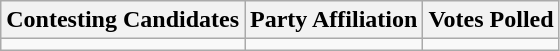<table class="wikitable sortable">
<tr>
<th>Contesting Candidates</th>
<th>Party Affiliation</th>
<th>Votes Polled</th>
</tr>
<tr>
<td></td>
<td></td>
<td></td>
</tr>
</table>
